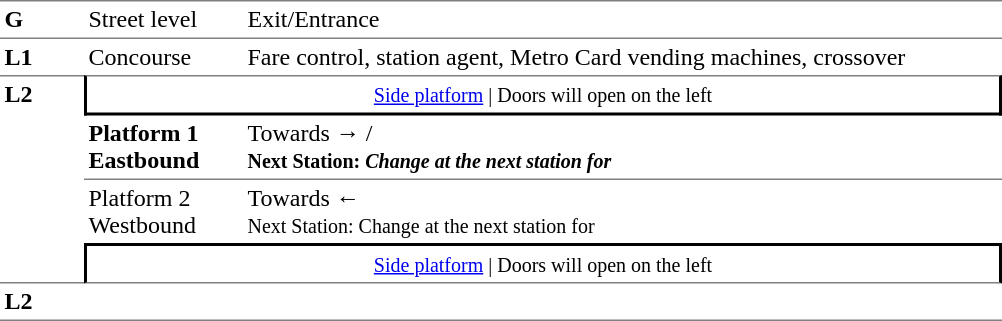<table border=0 cellspacing=0 cellpadding=3>
<tr>
<td style="border-bottom:solid 1px grey;border-top:solid 1px grey;" width=50 valign=top><strong>G</strong></td>
<td style="border-top:solid 1px grey;border-bottom:solid 1px grey;" width=100 valign=top>Street level</td>
<td style="border-top:solid 1px grey;border-bottom:solid 1px grey;" width=500 valign=top>Exit/Entrance</td>
</tr>
<tr>
<td valign=top><strong>L1</strong></td>
<td valign=top>Concourse</td>
<td valign=top>Fare control, station agent, Metro Card vending machines, crossover</td>
</tr>
<tr>
<td style="border-top:solid 1px grey;border-bottom:solid 1px grey;" width=50 rowspan=4 valign=top><strong>L2</strong></td>
<td style="border-top:solid 1px grey;border-right:solid 2px black;border-left:solid 2px black;border-bottom:solid 2px black;text-align:center;" colspan=2><small><a href='#'>Side platform</a> | Doors will open on the left </small></td>
</tr>
<tr>
<td style="border-bottom:solid 1px grey;" width=100><span><strong>Platform 1</strong><br><strong>Eastbound</strong></span></td>
<td style="border-bottom:solid 1px grey;" width=500>Towards →  / <br><small><strong>Next Station:</strong> </small> <small><strong><em>Change at the next station for <strong><em></small></td>
</tr>
<tr>
<td><span></strong>Platform 2<strong><br></strong>Westbound<strong></span></td>
<td><span></span>Towards ← <br><small></strong>Next Station:<strong> </small> <small></em></strong>Change at the next station for </strong></em></small></td>
</tr>
<tr>
<td style="border-top:solid 2px black;border-right:solid 2px black;border-left:solid 2px black;border-bottom:solid 1px grey;text-align:center;" colspan=2><small><a href='#'>Side platform</a> | Doors will open on the left </small></td>
</tr>
<tr>
<td style="border-bottom:solid 1px grey;" width=50 rowspan=2 valign=top><strong>L2</strong></td>
<td style="border-bottom:solid 1px grey;" width=100></td>
<td style="border-bottom:solid 1px grey;" width=500></td>
</tr>
<tr>
</tr>
</table>
